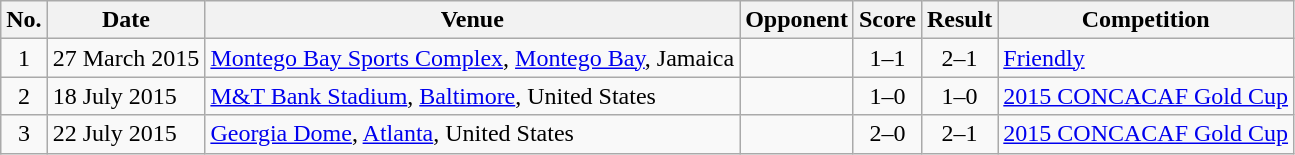<table class="wikitable sortable">
<tr>
<th scope="col">No.</th>
<th scope="col">Date</th>
<th scope="col">Venue</th>
<th scope="col">Opponent</th>
<th scope="col">Score</th>
<th scope="col">Result</th>
<th scope="col">Competition</th>
</tr>
<tr>
<td style="text-align:center">1</td>
<td>27 March 2015</td>
<td><a href='#'>Montego Bay Sports Complex</a>, <a href='#'>Montego Bay</a>, Jamaica</td>
<td></td>
<td style="text-align:center">1–1</td>
<td style="text-align:center">2–1</td>
<td><a href='#'>Friendly</a></td>
</tr>
<tr>
<td style="text-align:center">2</td>
<td>18 July 2015</td>
<td><a href='#'>M&T Bank Stadium</a>, <a href='#'>Baltimore</a>, United States</td>
<td></td>
<td style="text-align:center">1–0</td>
<td style="text-align:center">1–0</td>
<td><a href='#'>2015 CONCACAF Gold Cup</a></td>
</tr>
<tr>
<td style="text-align:center">3</td>
<td>22 July 2015</td>
<td><a href='#'>Georgia Dome</a>, <a href='#'>Atlanta</a>, United States</td>
<td></td>
<td style="text-align:center">2–0</td>
<td style="text-align:center">2–1</td>
<td><a href='#'>2015 CONCACAF Gold Cup</a></td>
</tr>
</table>
